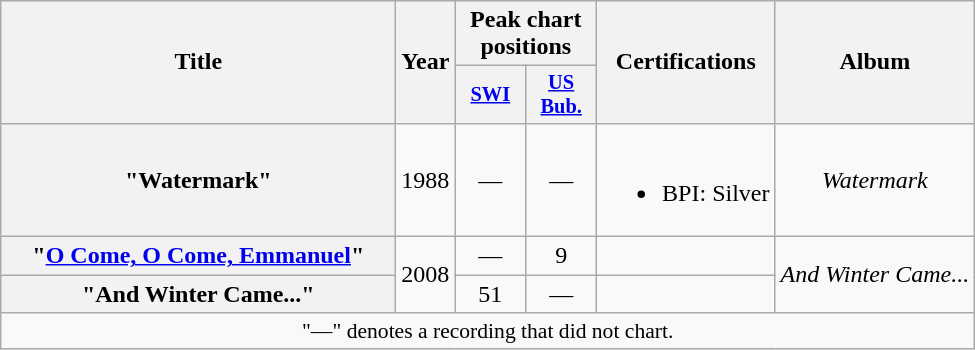<table class="wikitable plainrowheaders" style="text-align:center;" border="1">
<tr>
<th scope="col" rowspan="2" style="width:16em;">Title</th>
<th scope="col" rowspan="2">Year</th>
<th scope="col" colspan="2">Peak chart positions</th>
<th scope="col" rowspan="2">Certifications</th>
<th scope="col" rowspan="2">Album</th>
</tr>
<tr>
<th style="width:3em;font-size:85%"><a href='#'>SWI</a><br></th>
<th style="width:3em;font-size:85%"><a href='#'>US Bub.</a><br></th>
</tr>
<tr>
<th scope="row" align="left">"Watermark"</th>
<td>1988</td>
<td>—</td>
<td>—</td>
<td><br><ul><li>BPI: Silver</li></ul></td>
<td><em>Watermark</em></td>
</tr>
<tr>
<th scope="row" align="left">"<a href='#'>O Come, O Come, Emmanuel</a>"</th>
<td rowspan=2>2008</td>
<td>—</td>
<td>9</td>
<td></td>
<td rowspan="2"><em>And Winter Came...</em></td>
</tr>
<tr>
<th scope="row" align="left">"And Winter Came..."</th>
<td>51</td>
<td>—</td>
<td></td>
</tr>
<tr>
<td colspan="14" style="font-size:90%">"—" denotes a recording that did not chart.</td>
</tr>
</table>
